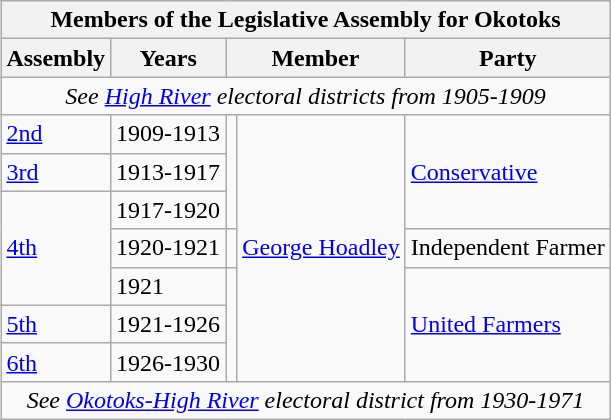<table class="wikitable" align=right>
<tr>
<th colspan=5>Members of the Legislative Assembly for Okotoks</th>
</tr>
<tr>
<th>Assembly</th>
<th>Years</th>
<th colspan="2">Member</th>
<th>Party</th>
</tr>
<tr>
<td align="center" colspan=5><em>See <a href='#'>High River</a> electoral districts from 1905-1909</em></td>
</tr>
<tr>
<td><a href='#'>2nd</a></td>
<td>1909-1913</td>
<td rowspan=3 ></td>
<td rowspan=7><a href='#'>George Hoadley</a></td>
<td rowspan=3><a href='#'>Conservative</a></td>
</tr>
<tr>
<td><a href='#'>3rd</a></td>
<td>1913-1917</td>
</tr>
<tr>
<td rowspan=3><a href='#'>4th</a></td>
<td>1917-1920</td>
</tr>
<tr>
<td>1920-1921</td>
<td></td>
<td>Independent Farmer</td>
</tr>
<tr>
<td>1921</td>
<td rowspan=3 ></td>
<td rowspan=3><a href='#'>United Farmers</a></td>
</tr>
<tr>
<td><a href='#'>5th</a></td>
<td>1921-1926</td>
</tr>
<tr>
<td><a href='#'>6th</a></td>
<td>1926-1930</td>
</tr>
<tr>
<td align="center" colspan=5><em>See <a href='#'>Okotoks-High River</a> electoral district from 1930-1971</em></td>
</tr>
</table>
